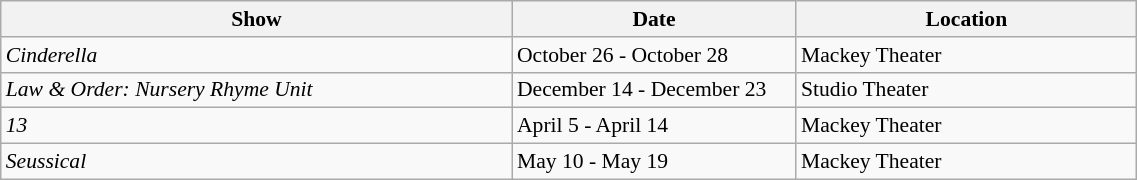<table class="wikitable" style="font-size:90%; width:60%">
<tr>
<th style="width:45%;">Show</th>
<th style="width:25%;">Date</th>
<th style="width:30%;">Location</th>
</tr>
<tr>
<td><em>Cinderella</em></td>
<td>October 26 - October 28</td>
<td>Mackey Theater</td>
</tr>
<tr>
<td><em>Law & Order: Nursery Rhyme Unit</em></td>
<td>December 14 - December 23</td>
<td>Studio Theater</td>
</tr>
<tr>
<td><em>13</em></td>
<td>April 5 - April 14</td>
<td>Mackey Theater</td>
</tr>
<tr>
<td><em>Seussical</em></td>
<td>May 10 - May 19</td>
<td>Mackey Theater</td>
</tr>
</table>
